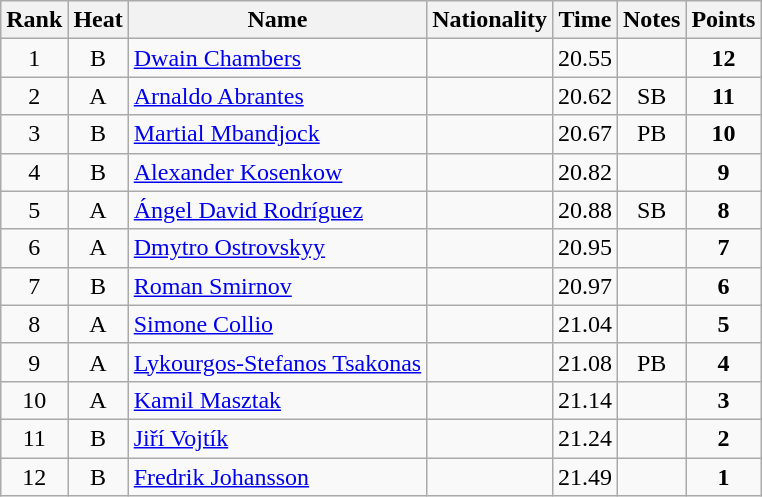<table class="wikitable sortable" style="text-align:center">
<tr>
<th>Rank</th>
<th>Heat</th>
<th>Name</th>
<th>Nationality</th>
<th>Time</th>
<th>Notes</th>
<th>Points</th>
</tr>
<tr>
<td>1</td>
<td>B</td>
<td align=left><a href='#'>Dwain Chambers</a></td>
<td align=left></td>
<td>20.55</td>
<td></td>
<td><strong>12</strong></td>
</tr>
<tr>
<td>2</td>
<td>A</td>
<td align=left><a href='#'>Arnaldo Abrantes</a></td>
<td align=left></td>
<td>20.62</td>
<td>SB</td>
<td><strong>11</strong></td>
</tr>
<tr>
<td>3</td>
<td>B</td>
<td align=left><a href='#'>Martial Mbandjock</a></td>
<td align=left></td>
<td>20.67</td>
<td>PB</td>
<td><strong>10</strong></td>
</tr>
<tr>
<td>4</td>
<td>B</td>
<td align=left><a href='#'>Alexander Kosenkow</a></td>
<td align=left></td>
<td>20.82</td>
<td></td>
<td><strong>9</strong></td>
</tr>
<tr>
<td>5</td>
<td>A</td>
<td align=left><a href='#'>Ángel David Rodríguez</a></td>
<td align=left></td>
<td>20.88</td>
<td>SB</td>
<td><strong>8</strong></td>
</tr>
<tr>
<td>6</td>
<td>A</td>
<td align=left><a href='#'>Dmytro Ostrovskyy</a></td>
<td align=left></td>
<td>20.95</td>
<td></td>
<td><strong>7</strong></td>
</tr>
<tr>
<td>7</td>
<td>B</td>
<td align=left><a href='#'>Roman Smirnov</a></td>
<td align=left></td>
<td>20.97</td>
<td></td>
<td><strong>6</strong></td>
</tr>
<tr>
<td>8</td>
<td>A</td>
<td align=left><a href='#'>Simone Collio</a></td>
<td align=left></td>
<td>21.04</td>
<td></td>
<td><strong>5</strong></td>
</tr>
<tr>
<td>9</td>
<td>A</td>
<td align=left><a href='#'>Lykourgos-Stefanos Tsakonas</a></td>
<td align=left></td>
<td>21.08</td>
<td>PB</td>
<td><strong>4</strong></td>
</tr>
<tr>
<td>10</td>
<td>A</td>
<td align=left><a href='#'>Kamil Masztak</a></td>
<td align=left></td>
<td>21.14</td>
<td></td>
<td><strong>3</strong></td>
</tr>
<tr>
<td>11</td>
<td>B</td>
<td align=left><a href='#'>Jiří Vojtík</a></td>
<td align=left></td>
<td>21.24</td>
<td></td>
<td><strong>2</strong></td>
</tr>
<tr>
<td>12</td>
<td>B</td>
<td align=left><a href='#'>Fredrik Johansson</a></td>
<td align=left></td>
<td>21.49</td>
<td></td>
<td><strong>1</strong></td>
</tr>
</table>
